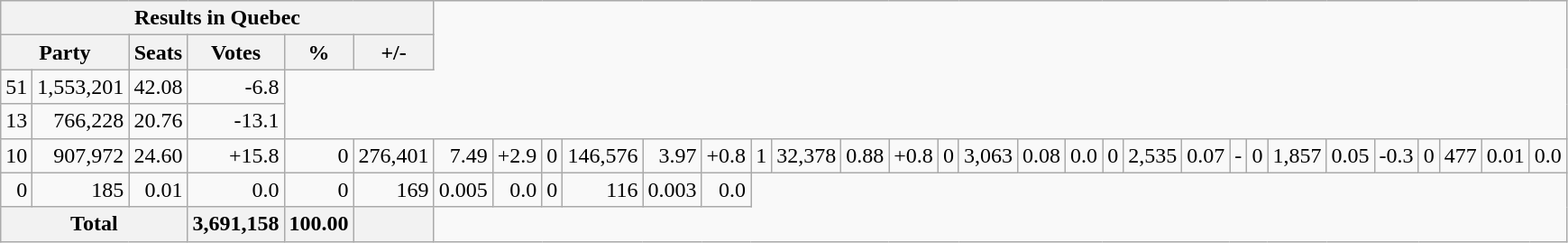<table class="wikitable">
<tr>
<th align="center" colspan=6>Results in Quebec</th>
</tr>
<tr>
<th align="centre" colspan=2>Party</th>
<th align="right">Seats</th>
<th align="right">Votes</th>
<th align="right">%</th>
<th align="right">+/-</th>
</tr>
<tr>
<td align="right">51</td>
<td align="right">1,553,201</td>
<td align="right">42.08</td>
<td align="right">-6.8</td>
</tr>
<tr>
<td align="right">13</td>
<td align="right">766,228</td>
<td align="right">20.76</td>
<td align="right">-13.1</td>
</tr>
<tr>
<td align="right">10</td>
<td align="right">907,972</td>
<td align="right">24.60</td>
<td align="right">+15.8<br></td>
<td align="right">0</td>
<td align="right">276,401</td>
<td align="right">7.49</td>
<td align="right">+2.9<br></td>
<td align="right">0</td>
<td align="right">146,576</td>
<td align="right">3.97</td>
<td align="right">+0.8<br></td>
<td align="right">1</td>
<td align="right">32,378</td>
<td align="right">0.88</td>
<td align="right">+0.8<br></td>
<td align="right">0</td>
<td align="right">3,063</td>
<td align="right">0.08</td>
<td align="right">0.0<br></td>
<td align="right">0</td>
<td align="right">2,535</td>
<td align="right">0.07</td>
<td align="right">-<br></td>
<td align="right">0</td>
<td align="right">1,857</td>
<td align="right">0.05</td>
<td align="right">-0.3<br></td>
<td align="right">0</td>
<td align="right">477</td>
<td align="right">0.01</td>
<td align="right">0.0</td>
</tr>
<tr>
<td align="right">0</td>
<td align="right">185</td>
<td align="right">0.01</td>
<td align="right">0.0<br></td>
<td align="right">0</td>
<td align="right">169</td>
<td align="right">0.005</td>
<td align="right">0.0<br></td>
<td align="right">0</td>
<td align="right">116</td>
<td align="right">0.003</td>
<td align="right">0.0</td>
</tr>
<tr bgcolor="white">
<th align="left" colspan=3>Total</th>
<th align="right">3,691,158</th>
<th align="right">100.00</th>
<th align="right"></th>
</tr>
</table>
